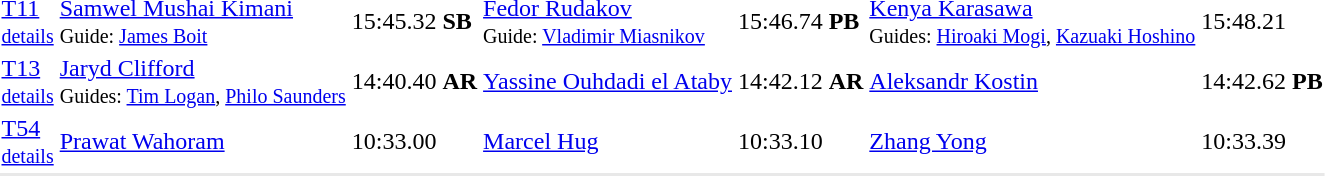<table>
<tr>
<td><a href='#'>T11</a><br><small><a href='#'>details</a></small></td>
<td><a href='#'>Samwel Mushai Kimani</a><br><small>Guide: <a href='#'>James Boit</a></small><br></td>
<td>15:45.32 <strong>SB</strong></td>
<td><a href='#'>Fedor Rudakov</a><br><small>Guide: <a href='#'>Vladimir Miasnikov</a></small><br></td>
<td>15:46.74 <strong>PB</strong></td>
<td><a href='#'>Kenya Karasawa</a><br><small>Guides: <a href='#'>Hiroaki Mogi</a>, <a href='#'>Kazuaki Hoshino</a></small><br></td>
<td>15:48.21</td>
</tr>
<tr>
<td><a href='#'>T13</a><br><small><a href='#'>details</a></small></td>
<td><a href='#'>Jaryd Clifford</a><br><small>Guides: <a href='#'>Tim Logan</a>, <a href='#'>Philo Saunders</a></small><br></td>
<td>14:40.40 <strong>AR</strong></td>
<td><a href='#'>Yassine Ouhdadi el Ataby</a><br></td>
<td>14:42.12 <strong>AR</strong></td>
<td><a href='#'>Aleksandr Kostin</a><br></td>
<td>14:42.62 <strong>PB</strong></td>
</tr>
<tr>
<td><a href='#'>T54</a><br><small><a href='#'>details</a></small></td>
<td><a href='#'>Prawat Wahoram</a><br></td>
<td>10:33.00</td>
<td><a href='#'>Marcel Hug</a><br></td>
<td>10:33.10</td>
<td><a href='#'>Zhang Yong</a><br></td>
<td>10:33.39</td>
</tr>
<tr bgcolor= e8e8e8>
<td colspan=7></td>
</tr>
</table>
